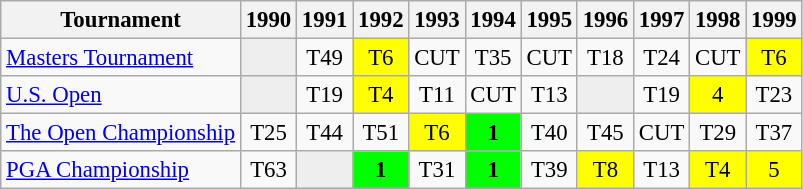<table class="wikitable" style="font-size:95%;text-align:center;">
<tr>
<th>Tournament</th>
<th>1990</th>
<th>1991</th>
<th>1992</th>
<th>1993</th>
<th>1994</th>
<th>1995</th>
<th>1996</th>
<th>1997</th>
<th>1998</th>
<th>1999</th>
</tr>
<tr>
<td align=left><a href='#'>Masters Tournament</a></td>
<td style="background:#eeeeee;"></td>
<td>T49</td>
<td style="background:yellow;">T6</td>
<td>CUT</td>
<td>T35</td>
<td>CUT</td>
<td>T18</td>
<td>T24</td>
<td>CUT</td>
<td style="background:yellow;">T6</td>
</tr>
<tr>
<td align=left><a href='#'>U.S. Open</a></td>
<td style="background:#eeeeee;"></td>
<td>T19</td>
<td style="background:yellow;">T4</td>
<td>T11</td>
<td>CUT</td>
<td>T13</td>
<td style="background:#eeeeee;"></td>
<td>T19</td>
<td style="background:yellow;">4</td>
<td>T23</td>
</tr>
<tr>
<td align=left><a href='#'>The Open Championship</a></td>
<td>T25</td>
<td>T44</td>
<td>T51</td>
<td style="background:yellow;">T6</td>
<td style="background:lime;"><strong>1</strong></td>
<td>T40</td>
<td>T45</td>
<td>CUT</td>
<td>T29</td>
<td>T37</td>
</tr>
<tr>
<td align=left><a href='#'>PGA Championship</a></td>
<td>T63</td>
<td style="background:#eeeeee;"></td>
<td style="background:lime;"><strong>1</strong></td>
<td>T31</td>
<td style="background:lime;"><strong>1</strong></td>
<td>T39</td>
<td style="background:yellow;">T8</td>
<td>T13</td>
<td style="background:yellow;">T4</td>
<td style="background:yellow;">5</td>
</tr>
</table>
